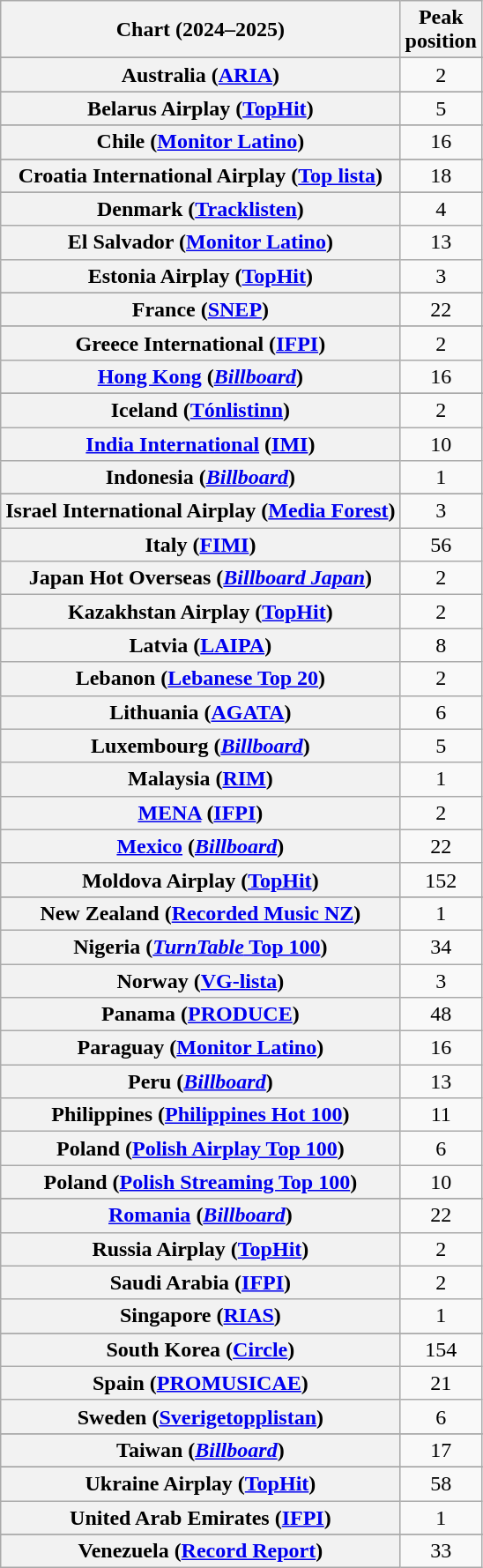<table class="wikitable sortable plainrowheaders" style="text-align:center">
<tr>
<th scope="col">Chart (2024–2025)</th>
<th scope="col">Peak<br>position</th>
</tr>
<tr>
</tr>
<tr>
<th scope="row">Australia (<a href='#'>ARIA</a>)</th>
<td>2</td>
</tr>
<tr>
</tr>
<tr>
<th scope="row">Belarus Airplay (<a href='#'>TopHit</a>)</th>
<td>5</td>
</tr>
<tr>
</tr>
<tr>
</tr>
<tr>
</tr>
<tr>
</tr>
<tr>
</tr>
<tr>
</tr>
<tr>
</tr>
<tr>
<th scope="row">Chile (<a href='#'>Monitor Latino</a>)</th>
<td>16</td>
</tr>
<tr>
</tr>
<tr>
<th scope="row">Croatia International Airplay (<a href='#'>Top lista</a>)</th>
<td>18</td>
</tr>
<tr>
</tr>
<tr>
<th scope="row">Denmark (<a href='#'>Tracklisten</a>)</th>
<td>4</td>
</tr>
<tr>
<th scope="row">El Salvador (<a href='#'>Monitor Latino</a>)</th>
<td>13</td>
</tr>
<tr>
<th scope="row">Estonia Airplay (<a href='#'>TopHit</a>)</th>
<td>3</td>
</tr>
<tr>
</tr>
<tr>
<th scope="row">France (<a href='#'>SNEP</a>)</th>
<td>22</td>
</tr>
<tr>
</tr>
<tr>
</tr>
<tr>
<th scope="row">Greece International (<a href='#'>IFPI</a>)</th>
<td>2</td>
</tr>
<tr>
<th scope="row"><a href='#'>Hong Kong</a> (<em><a href='#'>Billboard</a></em>)</th>
<td>16</td>
</tr>
<tr>
</tr>
<tr>
<th scope="row">Iceland (<a href='#'>Tónlistinn</a>)</th>
<td>2</td>
</tr>
<tr>
<th scope="row"><a href='#'>India International</a> (<a href='#'>IMI</a>)</th>
<td>10</td>
</tr>
<tr>
<th scope="row">Indonesia (<em><a href='#'>Billboard</a></em>)</th>
<td>1</td>
</tr>
<tr>
</tr>
<tr>
<th scope="row">Israel International Airplay (<a href='#'>Media Forest</a>)</th>
<td>3</td>
</tr>
<tr>
<th scope="row">Italy (<a href='#'>FIMI</a>)</th>
<td>56</td>
</tr>
<tr>
<th scope="row">Japan Hot Overseas (<em><a href='#'>Billboard Japan</a></em>)</th>
<td>2</td>
</tr>
<tr>
<th scope="row">Kazakhstan Airplay (<a href='#'>TopHit</a>)</th>
<td>2</td>
</tr>
<tr>
<th scope="row">Latvia (<a href='#'>LAIPA</a>)</th>
<td>8</td>
</tr>
<tr>
<th scope="row">Lebanon (<a href='#'>Lebanese Top 20</a>)</th>
<td>2</td>
</tr>
<tr>
<th scope="row">Lithuania (<a href='#'>AGATA</a>)</th>
<td>6</td>
</tr>
<tr>
<th scope="row">Luxembourg (<em><a href='#'>Billboard</a></em>)</th>
<td>5</td>
</tr>
<tr>
<th scope="row">Malaysia (<a href='#'>RIM</a>)</th>
<td>1</td>
</tr>
<tr>
<th scope="row"><a href='#'>MENA</a> (<a href='#'>IFPI</a>)</th>
<td>2</td>
</tr>
<tr>
<th scope="row"><a href='#'>Mexico</a> (<em><a href='#'>Billboard</a></em>)</th>
<td>22</td>
</tr>
<tr>
<th scope="row">Moldova Airplay (<a href='#'>TopHit</a>)</th>
<td>152</td>
</tr>
<tr>
</tr>
<tr>
</tr>
<tr>
<th scope="row">New Zealand (<a href='#'>Recorded Music NZ</a>)</th>
<td>1</td>
</tr>
<tr>
<th scope="row">Nigeria (<a href='#'><em>TurnTable</em> Top 100</a>)</th>
<td>34</td>
</tr>
<tr>
<th scope="row">Norway (<a href='#'>VG-lista</a>)</th>
<td>3</td>
</tr>
<tr>
<th scope="row">Panama (<a href='#'>PRODUCE</a>)</th>
<td>48</td>
</tr>
<tr>
<th scope="row">Paraguay (<a href='#'>Monitor Latino</a>)</th>
<td>16</td>
</tr>
<tr>
<th scope="row">Peru (<em><a href='#'>Billboard</a></em>)</th>
<td>13</td>
</tr>
<tr>
<th scope="row">Philippines (<a href='#'>Philippines Hot 100</a>)</th>
<td>11</td>
</tr>
<tr>
<th scope="row">Poland (<a href='#'>Polish Airplay Top 100</a>)</th>
<td>6</td>
</tr>
<tr>
<th scope="row">Poland (<a href='#'>Polish Streaming Top 100</a>)</th>
<td>10</td>
</tr>
<tr>
</tr>
<tr>
<th scope="row"><a href='#'>Romania</a> (<em><a href='#'>Billboard</a></em>)</th>
<td>22</td>
</tr>
<tr>
<th scope="row">Russia Airplay (<a href='#'>TopHit</a>)</th>
<td>2</td>
</tr>
<tr>
<th scope="row">Saudi Arabia (<a href='#'>IFPI</a>)</th>
<td>2</td>
</tr>
<tr>
<th scope="row">Singapore (<a href='#'>RIAS</a>)</th>
<td>1</td>
</tr>
<tr>
</tr>
<tr>
</tr>
<tr>
</tr>
<tr>
<th scope="row">South Korea (<a href='#'>Circle</a>)</th>
<td>154</td>
</tr>
<tr>
<th scope="row">Spain (<a href='#'>PROMUSICAE</a>)</th>
<td>21</td>
</tr>
<tr>
<th scope="row">Sweden (<a href='#'>Sverigetopplistan</a>)</th>
<td>6</td>
</tr>
<tr>
</tr>
<tr>
<th scope="row">Taiwan (<em><a href='#'>Billboard</a></em>)</th>
<td>17</td>
</tr>
<tr>
</tr>
<tr>
<th scope="row">Ukraine Airplay (<a href='#'>TopHit</a>)</th>
<td>58</td>
</tr>
<tr>
<th scope="row">United Arab Emirates (<a href='#'>IFPI</a>)</th>
<td>1</td>
</tr>
<tr>
</tr>
<tr>
</tr>
<tr>
</tr>
<tr>
</tr>
<tr>
</tr>
<tr>
<th scope="row">Venezuela (<a href='#'>Record Report</a>)</th>
<td>33</td>
</tr>
</table>
